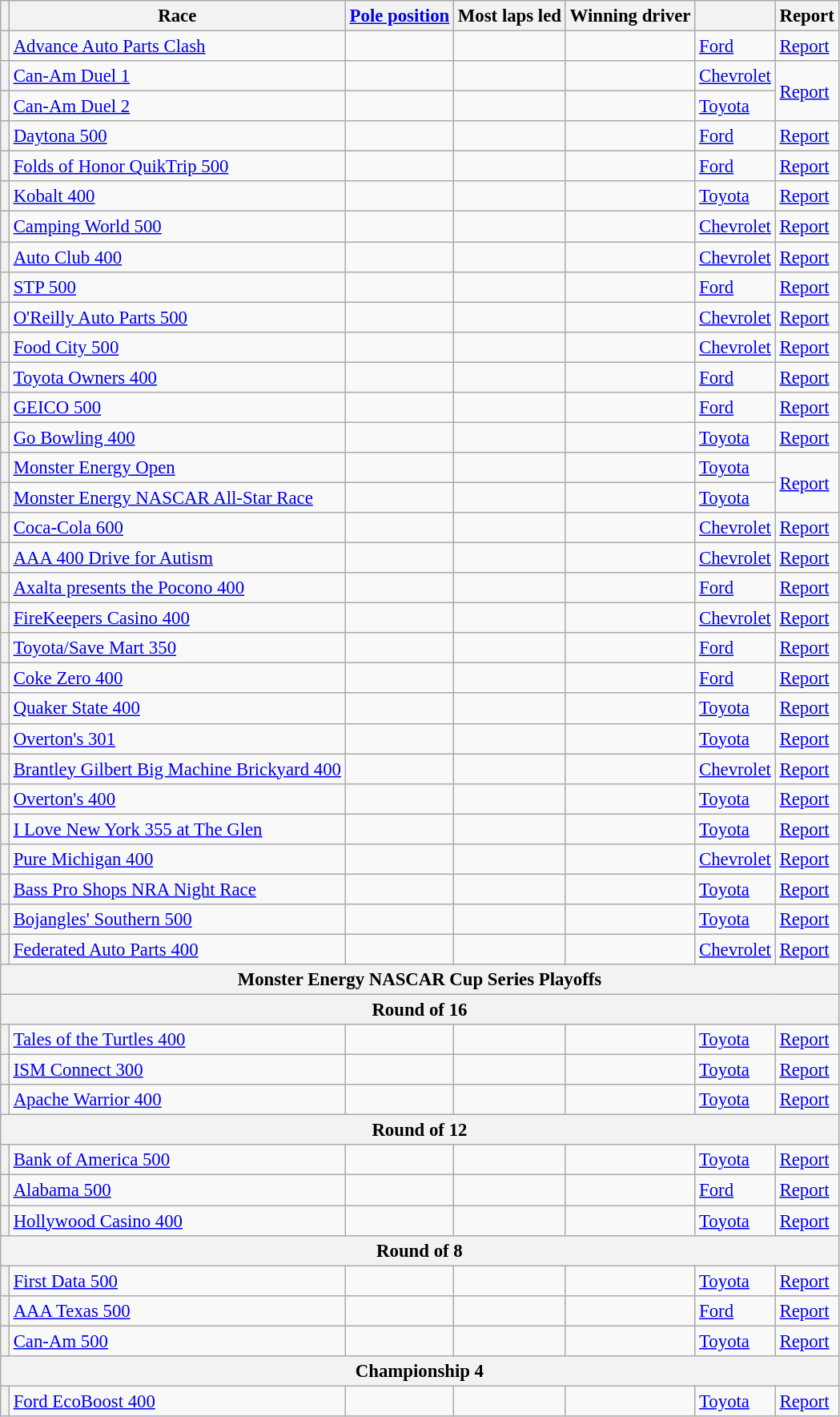<table class="wikitable" style="font-size:95%">
<tr>
<th></th>
<th>Race</th>
<th><a href='#'>Pole position</a></th>
<th>Most laps led</th>
<th>Winning driver</th>
<th></th>
<th class="unsortable">Report</th>
</tr>
<tr>
<th></th>
<td><a href='#'>Advance Auto Parts Clash</a></td>
<td></td>
<td></td>
<td></td>
<td><a href='#'>Ford</a></td>
<td><a href='#'>Report</a></td>
</tr>
<tr>
<th></th>
<td><a href='#'>Can-Am Duel 1</a></td>
<td></td>
<td></td>
<td></td>
<td><a href='#'>Chevrolet</a></td>
<td rowspan="2"><a href='#'>Report</a></td>
</tr>
<tr>
<th></th>
<td><a href='#'>Can-Am Duel 2</a></td>
<td></td>
<td></td>
<td></td>
<td><a href='#'>Toyota</a></td>
</tr>
<tr>
<th></th>
<td><a href='#'>Daytona 500</a></td>
<td></td>
<td></td>
<td></td>
<td><a href='#'>Ford</a></td>
<td><a href='#'>Report</a></td>
</tr>
<tr>
<th></th>
<td><a href='#'>Folds of Honor QuikTrip 500</a></td>
<td></td>
<td></td>
<td></td>
<td><a href='#'>Ford</a></td>
<td><a href='#'>Report</a></td>
</tr>
<tr>
<th></th>
<td><a href='#'>Kobalt 400</a></td>
<td></td>
<td></td>
<td></td>
<td><a href='#'>Toyota</a></td>
<td><a href='#'>Report</a></td>
</tr>
<tr>
<th></th>
<td><a href='#'>Camping World 500</a></td>
<td></td>
<td></td>
<td></td>
<td><a href='#'>Chevrolet</a></td>
<td><a href='#'>Report</a></td>
</tr>
<tr>
<th></th>
<td><a href='#'>Auto Club 400</a></td>
<td></td>
<td></td>
<td></td>
<td><a href='#'>Chevrolet</a></td>
<td><a href='#'>Report</a></td>
</tr>
<tr>
<th></th>
<td><a href='#'>STP 500</a></td>
<td></td>
<td></td>
<td></td>
<td><a href='#'>Ford</a></td>
<td><a href='#'>Report</a></td>
</tr>
<tr>
<th></th>
<td><a href='#'>O'Reilly Auto Parts 500</a></td>
<td></td>
<td></td>
<td></td>
<td><a href='#'>Chevrolet</a></td>
<td><a href='#'>Report</a></td>
</tr>
<tr>
<th></th>
<td><a href='#'>Food City 500</a></td>
<td></td>
<td></td>
<td></td>
<td><a href='#'>Chevrolet</a></td>
<td><a href='#'>Report</a></td>
</tr>
<tr>
<th></th>
<td><a href='#'>Toyota Owners 400</a></td>
<td></td>
<td></td>
<td></td>
<td><a href='#'>Ford</a></td>
<td><a href='#'>Report</a></td>
</tr>
<tr>
<th></th>
<td><a href='#'>GEICO 500</a></td>
<td></td>
<td></td>
<td></td>
<td><a href='#'>Ford</a></td>
<td><a href='#'>Report</a></td>
</tr>
<tr>
<th></th>
<td><a href='#'>Go Bowling 400</a></td>
<td></td>
<td></td>
<td></td>
<td><a href='#'>Toyota</a></td>
<td><a href='#'>Report</a></td>
</tr>
<tr>
<th></th>
<td><a href='#'>Monster Energy Open</a></td>
<td></td>
<td><br></td>
<td></td>
<td><a href='#'>Toyota</a></td>
<td rowspan="2"><a href='#'>Report</a></td>
</tr>
<tr>
<th></th>
<td><a href='#'>Monster Energy NASCAR All-Star Race</a></td>
<td></td>
<td></td>
<td></td>
<td><a href='#'>Toyota</a></td>
</tr>
<tr>
<th></th>
<td><a href='#'>Coca-Cola 600</a></td>
<td></td>
<td></td>
<td></td>
<td><a href='#'>Chevrolet</a></td>
<td><a href='#'>Report</a></td>
</tr>
<tr>
<th></th>
<td><a href='#'>AAA 400 Drive for Autism</a></td>
<td></td>
<td></td>
<td></td>
<td><a href='#'>Chevrolet</a></td>
<td><a href='#'>Report</a></td>
</tr>
<tr>
<th></th>
<td><a href='#'>Axalta presents the Pocono 400</a></td>
<td></td>
<td></td>
<td></td>
<td><a href='#'>Ford</a></td>
<td><a href='#'>Report</a></td>
</tr>
<tr>
<th></th>
<td><a href='#'>FireKeepers Casino 400</a></td>
<td></td>
<td></td>
<td></td>
<td><a href='#'>Chevrolet</a></td>
<td><a href='#'>Report</a></td>
</tr>
<tr>
<th></th>
<td><a href='#'>Toyota/Save Mart 350</a></td>
<td></td>
<td></td>
<td></td>
<td><a href='#'>Ford</a></td>
<td><a href='#'>Report</a></td>
</tr>
<tr>
<th></th>
<td><a href='#'>Coke Zero 400</a></td>
<td></td>
<td></td>
<td></td>
<td><a href='#'>Ford</a></td>
<td><a href='#'>Report</a></td>
</tr>
<tr>
<th></th>
<td><a href='#'>Quaker State 400</a></td>
<td></td>
<td></td>
<td></td>
<td><a href='#'>Toyota</a></td>
<td><a href='#'>Report</a></td>
</tr>
<tr>
<th></th>
<td><a href='#'>Overton's 301</a></td>
<td></td>
<td></td>
<td></td>
<td><a href='#'>Toyota</a></td>
<td><a href='#'>Report</a></td>
</tr>
<tr>
<th></th>
<td><a href='#'>Brantley Gilbert Big Machine Brickyard 400</a></td>
<td></td>
<td></td>
<td></td>
<td><a href='#'>Chevrolet</a></td>
<td><a href='#'>Report</a></td>
</tr>
<tr>
<th></th>
<td><a href='#'>Overton's 400</a></td>
<td></td>
<td></td>
<td></td>
<td><a href='#'>Toyota</a></td>
<td><a href='#'>Report</a></td>
</tr>
<tr>
<th></th>
<td><a href='#'>I Love New York 355 at The Glen</a></td>
<td></td>
<td></td>
<td></td>
<td><a href='#'>Toyota</a></td>
<td><a href='#'>Report</a></td>
</tr>
<tr>
<th></th>
<td><a href='#'>Pure Michigan 400</a></td>
<td></td>
<td></td>
<td></td>
<td><a href='#'>Chevrolet</a></td>
<td><a href='#'>Report</a></td>
</tr>
<tr>
<th></th>
<td><a href='#'>Bass Pro Shops NRA Night Race</a></td>
<td></td>
<td></td>
<td></td>
<td><a href='#'>Toyota</a></td>
<td><a href='#'>Report</a></td>
</tr>
<tr>
<th></th>
<td><a href='#'>Bojangles' Southern 500</a></td>
<td></td>
<td><br></td>
<td></td>
<td><a href='#'>Toyota</a></td>
<td><a href='#'>Report</a></td>
</tr>
<tr>
<th></th>
<td><a href='#'>Federated Auto Parts 400</a></td>
<td></td>
<td></td>
<td></td>
<td><a href='#'>Chevrolet</a></td>
<td><a href='#'>Report</a></td>
</tr>
<tr>
<th colspan="7">Monster Energy NASCAR Cup Series Playoffs</th>
</tr>
<tr>
<th colspan="7">Round of 16</th>
</tr>
<tr>
<th></th>
<td><a href='#'>Tales of the Turtles 400</a></td>
<td></td>
<td></td>
<td></td>
<td><a href='#'>Toyota</a></td>
<td><a href='#'>Report</a></td>
</tr>
<tr>
<th></th>
<td><a href='#'>ISM Connect 300</a></td>
<td></td>
<td></td>
<td></td>
<td><a href='#'>Toyota</a></td>
<td><a href='#'>Report</a></td>
</tr>
<tr>
<th></th>
<td><a href='#'>Apache Warrior 400</a></td>
<td></td>
<td></td>
<td></td>
<td><a href='#'>Toyota</a></td>
<td><a href='#'>Report</a></td>
</tr>
<tr>
<th colspan="7">Round of 12</th>
</tr>
<tr>
<th></th>
<td><a href='#'>Bank of America 500</a></td>
<td></td>
<td></td>
<td></td>
<td><a href='#'>Toyota</a></td>
<td><a href='#'>Report</a></td>
</tr>
<tr>
<th></th>
<td><a href='#'>Alabama 500</a></td>
<td></td>
<td></td>
<td></td>
<td><a href='#'>Ford</a></td>
<td><a href='#'>Report</a></td>
</tr>
<tr>
<th></th>
<td><a href='#'>Hollywood Casino 400</a></td>
<td></td>
<td></td>
<td></td>
<td><a href='#'>Toyota</a></td>
<td><a href='#'>Report</a></td>
</tr>
<tr>
<th colspan="7">Round of 8</th>
</tr>
<tr>
<th></th>
<td><a href='#'>First Data 500</a></td>
<td></td>
<td></td>
<td></td>
<td><a href='#'>Toyota</a></td>
<td><a href='#'>Report</a></td>
</tr>
<tr>
<th></th>
<td><a href='#'>AAA Texas 500</a></td>
<td></td>
<td></td>
<td></td>
<td><a href='#'>Ford</a></td>
<td><a href='#'>Report</a></td>
</tr>
<tr>
<th></th>
<td><a href='#'>Can-Am 500</a></td>
<td></td>
<td></td>
<td></td>
<td><a href='#'>Toyota</a></td>
<td><a href='#'>Report</a></td>
</tr>
<tr>
<th colspan="7">Championship 4</th>
</tr>
<tr>
<th></th>
<td><a href='#'>Ford EcoBoost 400</a></td>
<td></td>
<td></td>
<td></td>
<td><a href='#'>Toyota</a></td>
<td><a href='#'>Report</a></td>
</tr>
</table>
